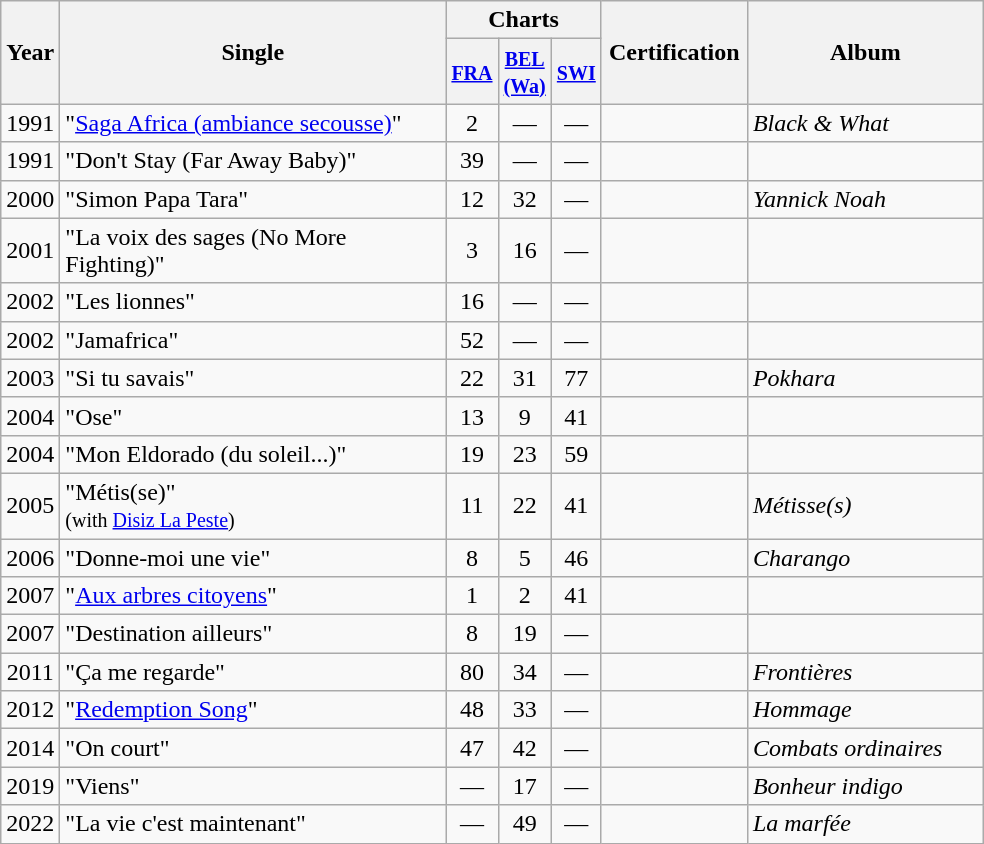<table class="wikitable">
<tr>
<th align="center" rowspan="2">Year</th>
<th align="center" rowspan="2" width="250">Single</th>
<th align="center" colspan="3">Charts</th>
<th align="center" rowspan="2" width="90">Certification</th>
<th align="center" rowspan="2" width="150">Album</th>
</tr>
<tr>
<th width="20"><small><a href='#'>FRA</a></small><br></th>
<th width="20"><small><a href='#'>BEL<br>(Wa)</a></small><br></th>
<th width="20"><small><a href='#'>SWI</a></small></th>
</tr>
<tr>
<td align="center">1991</td>
<td>"<a href='#'>Saga Africa (ambiance secousse)</a>"</td>
<td align="center">2</td>
<td align="center">—</td>
<td align="center">—</td>
<td align="left"></td>
<td align="left"><em>Black & What</em></td>
</tr>
<tr>
<td align="center">1991</td>
<td>"Don't Stay (Far Away Baby)"</td>
<td align="center">39</td>
<td align="center">—</td>
<td align="center">—</td>
<td align="left"></td>
<td align="left"></td>
</tr>
<tr>
<td align="center">2000</td>
<td>"Simon Papa Tara"</td>
<td align="center">12</td>
<td align="center">32</td>
<td align="center">—</td>
<td align="left"></td>
<td align="left"><em>Yannick Noah</em></td>
</tr>
<tr>
<td align="center">2001</td>
<td>"La voix des sages (No More Fighting)"</td>
<td align="center">3</td>
<td align="center">16</td>
<td align="center">—</td>
<td align="left"></td>
<td align="left"></td>
</tr>
<tr>
<td align="center">2002</td>
<td>"Les lionnes"</td>
<td align="center">16</td>
<td align="center">—</td>
<td align="center">—</td>
<td align="left"></td>
<td align="left"></td>
</tr>
<tr>
<td align="center">2002</td>
<td>"Jamafrica"</td>
<td align="center">52</td>
<td align="center">—</td>
<td align="center">—</td>
<td align="left"></td>
<td align="left"></td>
</tr>
<tr>
<td align="center">2003</td>
<td>"Si tu savais"</td>
<td align="center">22</td>
<td align="center">31</td>
<td align="center">77</td>
<td align="left"></td>
<td align="left"><em>Pokhara</em></td>
</tr>
<tr>
<td align="center">2004</td>
<td>"Ose"</td>
<td align="center">13</td>
<td align="center">9</td>
<td align="center">41</td>
<td align="left"></td>
<td align="left"></td>
</tr>
<tr>
<td align="center">2004</td>
<td>"Mon Eldorado (du soleil...)"</td>
<td align="center">19</td>
<td align="center">23</td>
<td align="center">59</td>
<td align="left"></td>
<td align="left"></td>
</tr>
<tr>
<td align="center">2005</td>
<td>"Métis(se)" <br><small>(with <a href='#'>Disiz La Peste</a>)</small></td>
<td align="center">11</td>
<td align="center">22</td>
<td align="center">41</td>
<td align="left"></td>
<td align="left"><em>Métisse(s)</em></td>
</tr>
<tr>
<td align="center">2006</td>
<td>"Donne-moi une vie"</td>
<td align="center">8</td>
<td align="center">5</td>
<td align="center">46</td>
<td align="left"></td>
<td align="left"><em>Charango</em></td>
</tr>
<tr>
<td align="center">2007</td>
<td>"<a href='#'>Aux arbres citoyens</a>"</td>
<td align="center">1</td>
<td align="center">2</td>
<td align="center">41</td>
<td align="left"></td>
<td align="left"></td>
</tr>
<tr>
<td align="center">2007</td>
<td>"Destination ailleurs"</td>
<td align="center">8</td>
<td align="center">19</td>
<td align="center">—</td>
<td align="left"></td>
<td align="left"></td>
</tr>
<tr>
<td align="center">2011</td>
<td>"Ça me regarde"</td>
<td align="center">80</td>
<td align="center">34</td>
<td align="center">—</td>
<td align="left"></td>
<td align="left"><em>Frontières</em></td>
</tr>
<tr>
<td align="center">2012</td>
<td>"<a href='#'>Redemption Song</a>"</td>
<td align="center">48</td>
<td align="center">33</td>
<td align="center">—</td>
<td align="left"></td>
<td align="left"><em>Hommage</em></td>
</tr>
<tr>
<td align="center">2014</td>
<td>"On court"</td>
<td align="center">47</td>
<td align="center">42</td>
<td align="center">—</td>
<td align="left"></td>
<td align="left"><em>Combats ordinaires</em></td>
</tr>
<tr>
<td align="center">2019</td>
<td>"Viens"</td>
<td align="center">—</td>
<td align="center">17</td>
<td align="center">—</td>
<td></td>
<td><em>Bonheur indigo</em></td>
</tr>
<tr>
<td align="center">2022</td>
<td>"La vie c'est maintenant"</td>
<td align="center">—</td>
<td align="center">49</td>
<td align="center">—</td>
<td></td>
<td><em>La marfée</em></td>
</tr>
</table>
